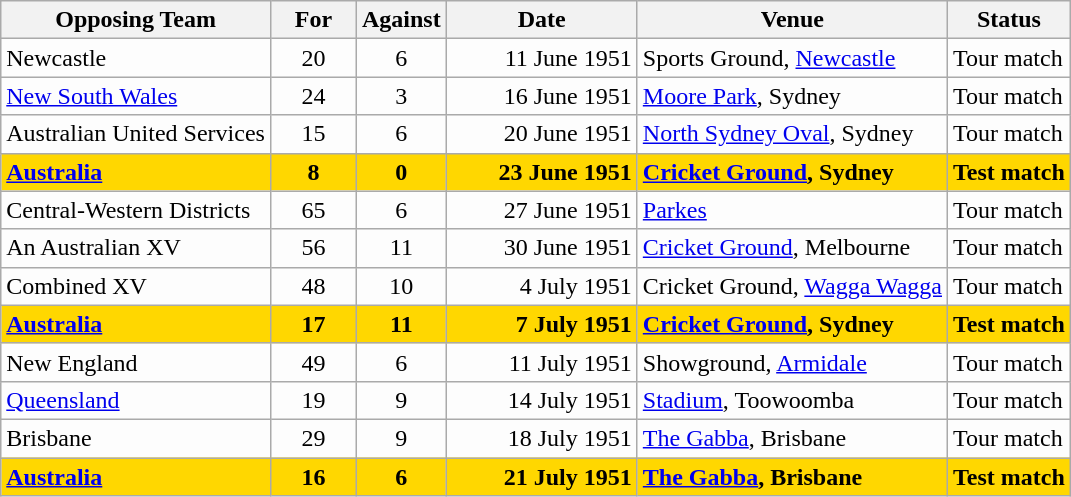<table class=wikitable>
<tr>
<th>Opposing Team</th>
<th>For</th>
<th>Against</th>
<th>Date</th>
<th>Venue</th>
<th>Status</th>
</tr>
<tr bgcolor=#fdfdfd>
<td>Newcastle</td>
<td align=center width=50>20</td>
<td align=center width=50>6</td>
<td width=120 align=right>11 June 1951</td>
<td>Sports Ground, <a href='#'>Newcastle</a></td>
<td>Tour match</td>
</tr>
<tr bgcolor=#fdfdfd>
<td><a href='#'>New South Wales</a></td>
<td align=center width=50>24</td>
<td align=center width=50>3</td>
<td width=120 align=right>16 June 1951</td>
<td><a href='#'>Moore Park</a>, Sydney</td>
<td>Tour match</td>
</tr>
<tr bgcolor=#fdfdfd>
<td>Australian United Services</td>
<td align=center width=50>15</td>
<td align=center width=50>6</td>
<td width=120 align=right>20 June 1951</td>
<td><a href='#'>North Sydney Oval</a>, Sydney</td>
<td>Tour match</td>
</tr>
<tr bgcolor=gold>
<td><strong><a href='#'>Australia</a></strong></td>
<td align=center width=50><strong>8</strong></td>
<td align=center width=50><strong>0</strong></td>
<td width=120 align=right><strong>23 June 1951</strong></td>
<td><strong><a href='#'>Cricket Ground</a>, Sydney</strong></td>
<td><strong>Test match</strong></td>
</tr>
<tr bgcolor=#fdfdfd>
<td>Central-Western Districts</td>
<td align=center width=50>65</td>
<td align=center width=50>6</td>
<td width=120 align=right>27 June 1951</td>
<td><a href='#'>Parkes</a></td>
<td>Tour match</td>
</tr>
<tr bgcolor=#fdfdfd>
<td>An Australian XV</td>
<td align=center width=50>56</td>
<td align=center width=50>11</td>
<td width=120 align=right>30 June 1951</td>
<td><a href='#'>Cricket Ground</a>, Melbourne</td>
<td>Tour match</td>
</tr>
<tr bgcolor=#fdfdfd>
<td>Combined XV</td>
<td align=center width=50>48</td>
<td align=center width=50>10</td>
<td width=120 align=right>4 July 1951</td>
<td>Cricket Ground, <a href='#'>Wagga Wagga</a></td>
<td>Tour match</td>
</tr>
<tr bgcolor=gold>
<td><strong><a href='#'>Australia</a></strong></td>
<td align=center width=50><strong>17</strong></td>
<td align=center width=50><strong>11</strong></td>
<td width=120 align=right><strong>7 July 1951</strong></td>
<td><strong><a href='#'>Cricket Ground</a>, Sydney</strong></td>
<td><strong>Test match</strong></td>
</tr>
<tr bgcolor=#fdfdfd>
<td>New England</td>
<td align=center width=50>49</td>
<td align=center width=50>6</td>
<td width=120 align=right>11 July 1951</td>
<td>Showground, <a href='#'>Armidale</a></td>
<td>Tour match</td>
</tr>
<tr bgcolor=#fdfdfd>
<td><a href='#'>Queensland</a></td>
<td align=center width=50>19</td>
<td align=center width=50>9</td>
<td width=120 align=right>14 July 1951</td>
<td><a href='#'>Stadium</a>, Toowoomba</td>
<td>Tour match</td>
</tr>
<tr bgcolor=#fdfdfd>
<td>Brisbane</td>
<td align=center width=50>29</td>
<td align=center width=50>9</td>
<td width=120 align=right>18 July 1951</td>
<td><a href='#'>The Gabba</a>, Brisbane</td>
<td>Tour match</td>
</tr>
<tr bgcolor=gold>
<td><strong><a href='#'>Australia</a></strong></td>
<td align=center width=50><strong>16</strong></td>
<td align=center width=50><strong>6</strong></td>
<td width=120 align=right><strong>21 July 1951</strong></td>
<td><strong><a href='#'>The Gabba</a>, Brisbane</strong></td>
<td><strong>Test match</strong></td>
</tr>
</table>
